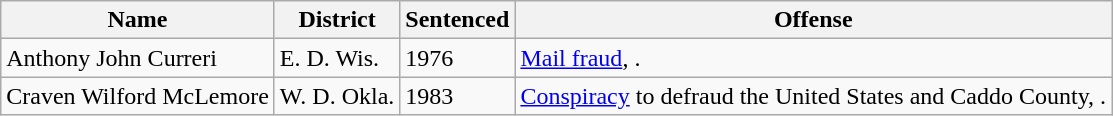<table class="wikitable">
<tr>
<th>Name</th>
<th>District</th>
<th>Sentenced</th>
<th>Offense</th>
</tr>
<tr>
<td>Anthony John Curreri</td>
<td>E. D. Wis.</td>
<td>1976</td>
<td><a href='#'>Mail fraud</a>, .</td>
</tr>
<tr>
<td>Craven Wilford McLemore</td>
<td>W. D. Okla.</td>
<td>1983</td>
<td><a href='#'>Conspiracy</a> to defraud the United States and Caddo County, .</td>
</tr>
</table>
